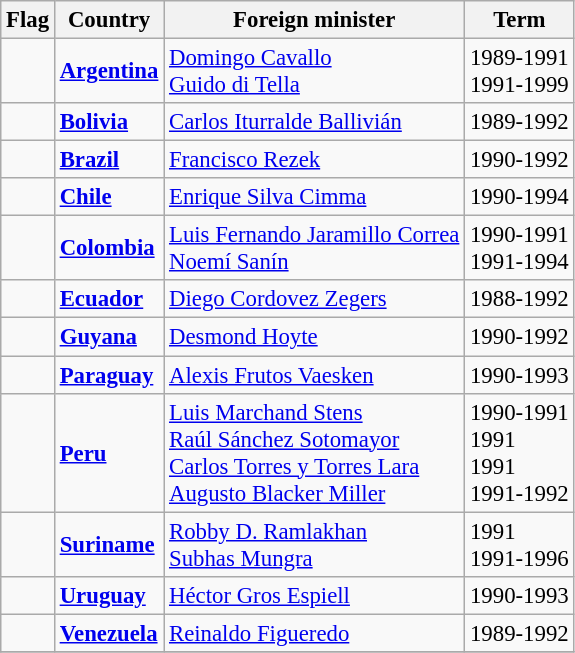<table class="wikitable" style="font-size:95%;">
<tr>
<th>Flag</th>
<th>Country</th>
<th>Foreign minister</th>
<th>Term</th>
</tr>
<tr>
<td></td>
<td><strong><a href='#'>Argentina</a></strong></td>
<td><a href='#'>Domingo Cavallo</a><br><a href='#'>Guido di Tella</a></td>
<td>1989-1991<br>1991-1999</td>
</tr>
<tr>
<td></td>
<td><strong><a href='#'>Bolivia</a></strong></td>
<td><a href='#'>Carlos Iturralde Ballivián</a></td>
<td>1989-1992</td>
</tr>
<tr>
<td></td>
<td><strong><a href='#'>Brazil</a></strong></td>
<td><a href='#'>Francisco Rezek</a></td>
<td>1990-1992</td>
</tr>
<tr>
<td></td>
<td><strong><a href='#'>Chile</a></strong></td>
<td><a href='#'>Enrique Silva Cimma</a></td>
<td>1990-1994</td>
</tr>
<tr>
<td></td>
<td><strong><a href='#'>Colombia</a></strong></td>
<td><a href='#'>Luis Fernando Jaramillo Correa</a><br><a href='#'>Noemí Sanín</a></td>
<td>1990-1991<br>1991-1994</td>
</tr>
<tr>
<td></td>
<td><strong><a href='#'>Ecuador</a></strong></td>
<td><a href='#'>Diego Cordovez Zegers</a></td>
<td>1988-1992</td>
</tr>
<tr>
<td></td>
<td><strong><a href='#'>Guyana</a></strong></td>
<td><a href='#'>Desmond Hoyte</a></td>
<td>1990-1992</td>
</tr>
<tr>
<td></td>
<td><strong><a href='#'>Paraguay</a></strong></td>
<td><a href='#'>Alexis Frutos Vaesken</a></td>
<td>1990-1993</td>
</tr>
<tr>
<td></td>
<td><strong><a href='#'>Peru</a></strong></td>
<td><a href='#'>Luis Marchand Stens</a><br><a href='#'>Raúl Sánchez Sotomayor</a><br><a href='#'>Carlos Torres y Torres Lara</a><br><a href='#'>Augusto Blacker Miller</a></td>
<td>1990-1991<br>1991<br>1991<br>1991-1992</td>
</tr>
<tr>
<td></td>
<td><strong><a href='#'>Suriname</a></strong></td>
<td><a href='#'>Robby D. Ramlakhan</a><br><a href='#'>Subhas Mungra</a></td>
<td>1991<br>1991-1996</td>
</tr>
<tr>
<td></td>
<td><strong><a href='#'>Uruguay</a></strong></td>
<td><a href='#'>Héctor Gros Espiell</a></td>
<td>1990-1993</td>
</tr>
<tr>
<td></td>
<td><strong><a href='#'>Venezuela</a></strong></td>
<td><a href='#'>Reinaldo Figueredo</a></td>
<td>1989-1992</td>
</tr>
<tr>
</tr>
</table>
